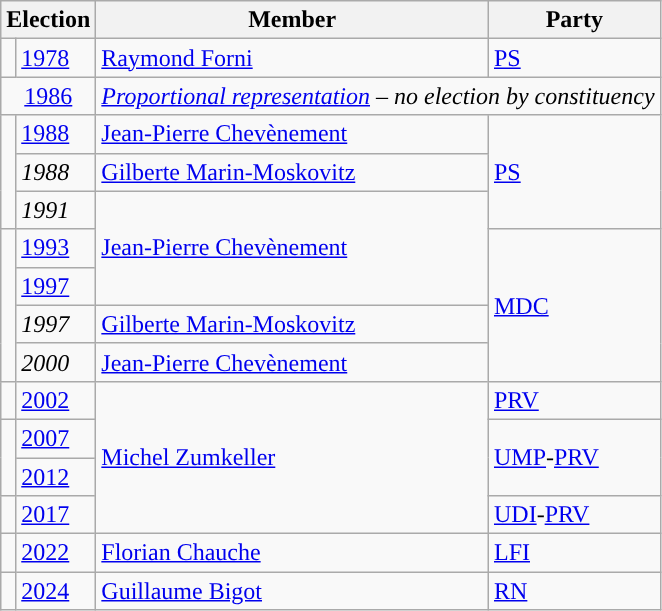<table class="wikitable">
<tr>
<th colspan="2">Election</th>
<th>Member</th>
<th>Party</th>
</tr>
<tr>
<td style="background-color: "></td>
<td><a href='#'>1978</a></td>
<td><a href='#'>Raymond Forni</a></td>
<td><a href='#'>PS</a></td>
</tr>
<tr>
<td colspan="2" align="center"><a href='#'>1986</a></td>
<td colspan="2"><em><a href='#'>Proportional representation</a> – no election by constituency</em></td>
</tr>
<tr>
<td rowspan="3" style="background-color: "></td>
<td><a href='#'>1988</a></td>
<td><a href='#'>Jean-Pierre Chevènement</a></td>
<td rowspan="3"><a href='#'>PS</a></td>
</tr>
<tr>
<td><em>1988</em></td>
<td><a href='#'>Gilberte Marin-Moskovitz</a></td>
</tr>
<tr>
<td><em>1991</em></td>
<td rowspan="3"><a href='#'>Jean-Pierre Chevènement</a></td>
</tr>
<tr>
<td rowspan="4" style="background-color: "></td>
<td><a href='#'>1993</a></td>
<td rowspan="4"><a href='#'>MDC</a></td>
</tr>
<tr>
<td><a href='#'>1997</a></td>
</tr>
<tr>
<td><em>1997</em></td>
<td><a href='#'>Gilberte Marin-Moskovitz</a></td>
</tr>
<tr>
<td><em>2000</em></td>
<td><a href='#'>Jean-Pierre Chevènement</a></td>
</tr>
<tr>
<td style="background-color: "></td>
<td><a href='#'>2002</a></td>
<td rowspan=4><a href='#'>Michel Zumkeller</a></td>
<td><a href='#'>PRV</a></td>
</tr>
<tr>
<td rowspan="2" style="background-color: "></td>
<td><a href='#'>2007</a></td>
<td rowspan=2><a href='#'>UMP</a>-<a href='#'>PRV</a></td>
</tr>
<tr>
<td><a href='#'>2012</a></td>
</tr>
<tr>
<td style="background-color: "></td>
<td><a href='#'>2017</a></td>
<td><a href='#'>UDI</a>-<a href='#'>PRV</a></td>
</tr>
<tr>
<td style="background-color: "></td>
<td><a href='#'>2022</a></td>
<td><a href='#'>Florian Chauche</a></td>
<td><a href='#'>LFI</a></td>
</tr>
<tr>
<td style="background-color: "></td>
<td><a href='#'>2024</a></td>
<td><a href='#'>Guillaume Bigot</a></td>
<td><a href='#'>RN</a></td>
</tr>
</table>
